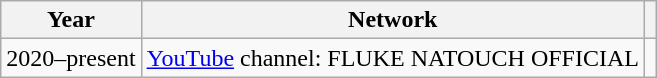<table class="wikitable">
<tr>
<th>Year</th>
<th>Network</th>
<th></th>
</tr>
<tr>
<td>2020–present</td>
<td><a href='#'>YouTube</a> channel: FLUKE NATOUCH OFFICIAL</td>
<td style="text-align: center;"></td>
</tr>
</table>
